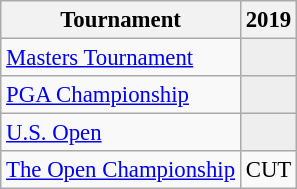<table class="wikitable" style="font-size:95%;text-align:center;">
<tr>
<th>Tournament</th>
<th>2019</th>
</tr>
<tr>
<td align=left><a href='#'>Masters Tournament</a></td>
<td style= "background:#eeeeee;"></td>
</tr>
<tr>
<td align=left><a href='#'>PGA Championship</a></td>
<td style= "background:#eeeeee;"></td>
</tr>
<tr>
<td align=left><a href='#'>U.S. Open</a></td>
<td style="background:#eeeeee;"></td>
</tr>
<tr>
<td align=left><a href='#'>The Open Championship</a></td>
<td>CUT</td>
</tr>
</table>
